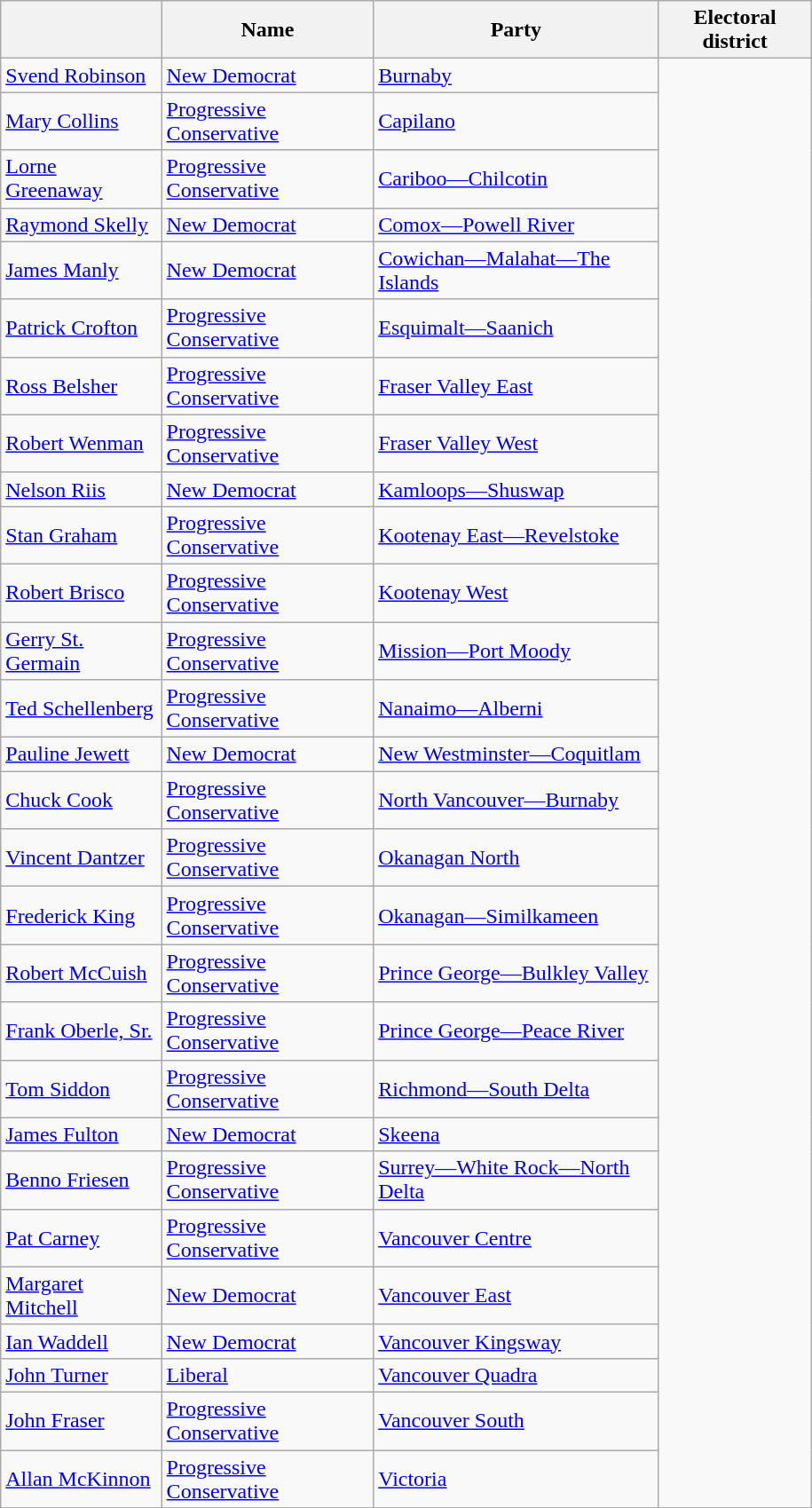<table class="wikitable" style="width:610px;">
<tr>
<th></th>
<th>Name</th>
<th>Party</th>
<th>Electoral district</th>
</tr>
<tr>
<td><a href='#'>Svend Robinson</a></td>
<td><a href='#'>New Democrat</a></td>
<td><a href='#'>Burnaby</a></td>
</tr>
<tr>
<td><a href='#'>Mary Collins</a></td>
<td><a href='#'>Progressive Conservative</a></td>
<td><a href='#'>Capilano</a></td>
</tr>
<tr>
<td><a href='#'>Lorne Greenaway</a></td>
<td><a href='#'>Progressive Conservative</a></td>
<td><a href='#'>Cariboo—Chilcotin</a></td>
</tr>
<tr>
<td><a href='#'>Raymond Skelly</a></td>
<td><a href='#'>New Democrat</a></td>
<td><a href='#'>Comox—Powell River</a></td>
</tr>
<tr>
<td><a href='#'>James Manly</a></td>
<td><a href='#'>New Democrat</a></td>
<td><a href='#'>Cowichan—Malahat—The Islands</a></td>
</tr>
<tr>
<td><a href='#'>Patrick Crofton</a></td>
<td><a href='#'>Progressive Conservative</a></td>
<td><a href='#'>Esquimalt—Saanich</a></td>
</tr>
<tr>
<td><a href='#'>Ross Belsher</a></td>
<td><a href='#'>Progressive Conservative</a></td>
<td><a href='#'>Fraser Valley East</a></td>
</tr>
<tr>
<td><a href='#'>Robert Wenman</a></td>
<td><a href='#'>Progressive Conservative</a></td>
<td><a href='#'>Fraser Valley West</a></td>
</tr>
<tr>
<td><a href='#'>Nelson Riis</a></td>
<td><a href='#'>New Democrat</a></td>
<td><a href='#'>Kamloops—Shuswap</a></td>
</tr>
<tr>
<td><a href='#'>Stan Graham</a></td>
<td><a href='#'>Progressive Conservative</a></td>
<td><a href='#'>Kootenay East—Revelstoke</a></td>
</tr>
<tr>
<td><a href='#'>Robert Brisco</a></td>
<td><a href='#'>Progressive Conservative</a></td>
<td><a href='#'>Kootenay West</a></td>
</tr>
<tr>
<td><a href='#'>Gerry St. Germain</a></td>
<td><a href='#'>Progressive Conservative</a></td>
<td><a href='#'>Mission—Port Moody</a></td>
</tr>
<tr>
<td><a href='#'>Ted Schellenberg</a></td>
<td><a href='#'>Progressive Conservative</a></td>
<td><a href='#'>Nanaimo—Alberni</a></td>
</tr>
<tr>
<td><a href='#'>Pauline Jewett</a></td>
<td><a href='#'>New Democrat</a></td>
<td><a href='#'>New Westminster—Coquitlam</a></td>
</tr>
<tr>
<td><a href='#'>Chuck Cook</a></td>
<td><a href='#'>Progressive Conservative</a></td>
<td><a href='#'>North Vancouver—Burnaby</a></td>
</tr>
<tr>
<td><a href='#'>Vincent Dantzer</a></td>
<td><a href='#'>Progressive Conservative</a></td>
<td><a href='#'>Okanagan North</a></td>
</tr>
<tr>
<td><a href='#'>Frederick King</a></td>
<td><a href='#'>Progressive Conservative</a></td>
<td><a href='#'>Okanagan—Similkameen</a></td>
</tr>
<tr>
<td><a href='#'>Robert McCuish</a></td>
<td><a href='#'>Progressive Conservative</a></td>
<td><a href='#'>Prince George—Bulkley Valley</a></td>
</tr>
<tr>
<td><a href='#'>Frank Oberle, Sr.</a></td>
<td><a href='#'>Progressive Conservative</a></td>
<td><a href='#'>Prince George—Peace River</a></td>
</tr>
<tr>
<td><a href='#'>Tom Siddon</a></td>
<td><a href='#'>Progressive Conservative</a></td>
<td><a href='#'>Richmond—South Delta</a></td>
</tr>
<tr>
<td><a href='#'>James Fulton</a></td>
<td><a href='#'>New Democrat</a></td>
<td><a href='#'>Skeena</a></td>
</tr>
<tr>
<td><a href='#'>Benno Friesen</a></td>
<td><a href='#'>Progressive Conservative</a></td>
<td><a href='#'>Surrey—White Rock—North Delta</a></td>
</tr>
<tr>
<td><a href='#'>Pat Carney</a></td>
<td><a href='#'>Progressive Conservative</a></td>
<td><a href='#'>Vancouver Centre</a></td>
</tr>
<tr>
<td><a href='#'>Margaret Mitchell</a></td>
<td><a href='#'>New Democrat</a></td>
<td><a href='#'>Vancouver East</a></td>
</tr>
<tr>
<td><a href='#'>Ian Waddell</a></td>
<td><a href='#'>New Democrat</a></td>
<td><a href='#'>Vancouver Kingsway</a></td>
</tr>
<tr>
<td><a href='#'>John Turner</a></td>
<td><a href='#'>Liberal</a></td>
<td><a href='#'>Vancouver Quadra</a></td>
</tr>
<tr>
<td><a href='#'>John Fraser</a></td>
<td><a href='#'>Progressive Conservative</a></td>
<td><a href='#'>Vancouver South</a></td>
</tr>
<tr>
<td><a href='#'>Allan McKinnon</a></td>
<td><a href='#'>Progressive Conservative</a></td>
<td><a href='#'>Victoria</a></td>
</tr>
</table>
